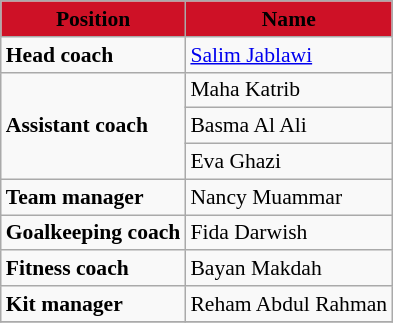<table class="wikitable" style="font-size:90%;">
<tr>
<th style="background-color:#CE1126;"><span>Position</span></th>
<th style="background-color:#CE1126;"><span>Name</span></th>
</tr>
<tr>
<td><strong>Head coach</strong></td>
<td align="left"> <a href='#'>Salim Jablawi</a></td>
</tr>
<tr>
<td rowspan="3"><strong>Assistant coach</strong></td>
<td> Maha Katrib</td>
</tr>
<tr>
<td> Basma Al Ali</td>
</tr>
<tr>
<td> Eva Ghazi</td>
</tr>
<tr>
<td><strong>Team manager</strong></td>
<td align="left"> Nancy Muammar</td>
</tr>
<tr>
<td><strong>Goalkeeping coach</strong></td>
<td align="left"> Fida Darwish</td>
</tr>
<tr>
<td><strong>Fitness coach</strong></td>
<td align="left"> Bayan Makdah</td>
</tr>
<tr>
<td><strong>Kit manager</strong></td>
<td align="left"> Reham Abdul Rahman</td>
</tr>
<tr>
</tr>
</table>
